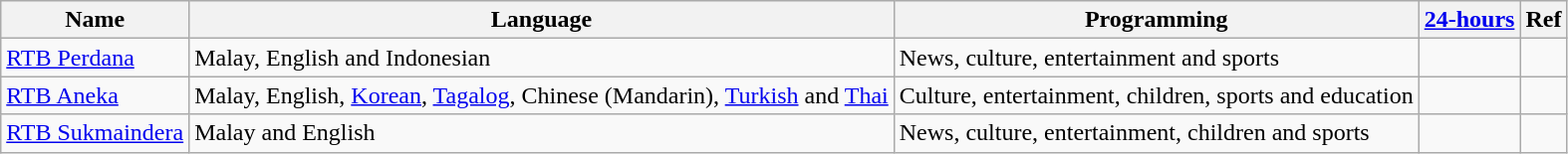<table class="wikitable">
<tr>
<th>Name</th>
<th>Language</th>
<th>Programming</th>
<th><a href='#'>24-hours</a></th>
<th>Ref</th>
</tr>
<tr style="vertical-align: top; text-align: left;">
<td><a href='#'>RTB Perdana</a></td>
<td>Malay, English and Indonesian</td>
<td>News, culture, entertainment and sports</td>
<td></td>
<td></td>
</tr>
<tr style="vertical-align: top; text-align: left;">
<td><a href='#'>RTB Aneka</a></td>
<td>Malay, English, <a href='#'>Korean</a>, <a href='#'>Tagalog</a>, Chinese (Mandarin), <a href='#'>Turkish</a> and <a href='#'>Thai</a></td>
<td>Culture, entertainment, children, sports and education</td>
<td></td>
<td></td>
</tr>
<tr style="vertical-align: top; text-align: left;">
<td><a href='#'>RTB Sukmaindera</a></td>
<td>Malay and English</td>
<td>News, culture, entertainment, children and sports</td>
<td></td>
<td></td>
</tr>
</table>
